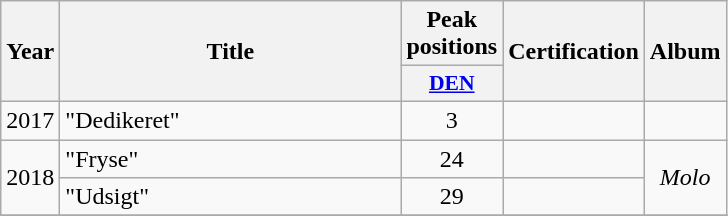<table class="wikitable">
<tr>
<th align="center" rowspan="2" width="10">Year</th>
<th align="center" rowspan="2" width="220">Title</th>
<th align="center" colspan="1" width="20">Peak positions</th>
<th align="center" rowspan="2">Certification</th>
<th align="center" rowspan="2">Album</th>
</tr>
<tr>
<th scope="col" style="width:3em;font-size:90%;"><a href='#'>DEN</a><br></th>
</tr>
<tr>
<td style="text-align:center;">2017</td>
<td>"Dedikeret"</td>
<td style="text-align:center;">3</td>
<td style="text-align:center;"></td>
<td style="text-align:center;"></td>
</tr>
<tr>
<td style="text-align:center;" rowspan=2>2018</td>
<td>"Fryse"</td>
<td style="text-align:center;">24</td>
<td style="text-align:center;"></td>
<td style="text-align:center;" rowspan=2><em>Molo</em></td>
</tr>
<tr>
<td>"Udsigt"</td>
<td style="text-align:center;">29</td>
<td style="text-align:center;"></td>
</tr>
<tr>
</tr>
</table>
